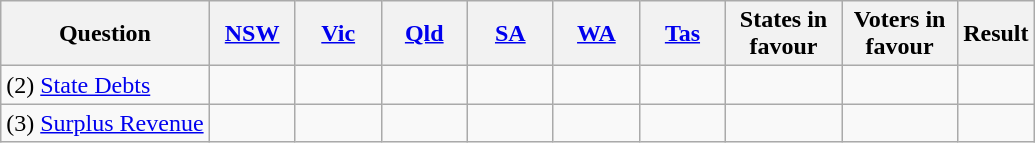<table class="wikitable">
<tr ---->
<th>Question</th>
<th style="width:50px" align="center"><a href='#'>NSW</a></th>
<th style="width:50px" align="center"><a href='#'>Vic</a></th>
<th style="width:50px" align="center"><a href='#'>Qld</a></th>
<th style="width:50px" align="center"><a href='#'>SA</a></th>
<th style="width:50px" align="center"><a href='#'>WA</a></th>
<th style="width:50px" align="center"><a href='#'>Tas</a></th>
<th style="width:70px" align="center">States in favour</th>
<th style="width:70px" align="center">Voters in favour</th>
<th>Result</th>
</tr>
<tr ---->
<td>(2) <a href='#'>State Debts</a></td>
<td></td>
<td></td>
<td></td>
<td></td>
<td></td>
<td></td>
<td></td>
<td></td>
<td></td>
</tr>
<tr ---->
<td>(3) <a href='#'>Surplus Revenue</a></td>
<td></td>
<td></td>
<td></td>
<td></td>
<td></td>
<td></td>
<td></td>
<td></td>
<td></td>
</tr>
</table>
